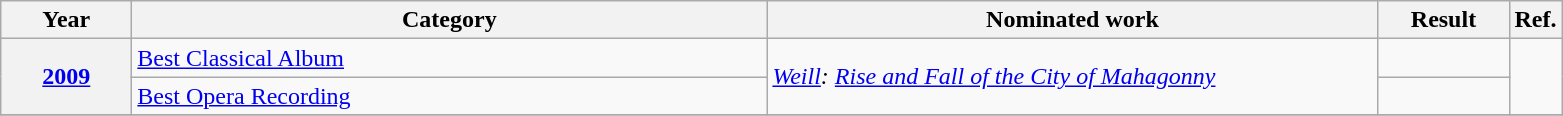<table class=wikitable>
<tr>
<th scope="col" style="width:5em;">Year</th>
<th scope="col" style="width:26em;">Category</th>
<th scope="col" style="width:25em;">Nominated work</th>
<th scope="col" style="width:5em;">Result</th>
<th>Ref.</th>
</tr>
<tr>
<th Scope=row, rowspan=2><a href='#'>2009</a></th>
<td><a href='#'>Best Classical Album</a></td>
<td rowspan="2"><em><a href='#'>Weill</a>: <a href='#'>Rise and Fall of the City of Mahagonny</a></em></td>
<td></td>
<td rowspan=2></td>
</tr>
<tr>
<td><a href='#'>Best Opera Recording</a></td>
<td></td>
</tr>
<tr>
</tr>
</table>
